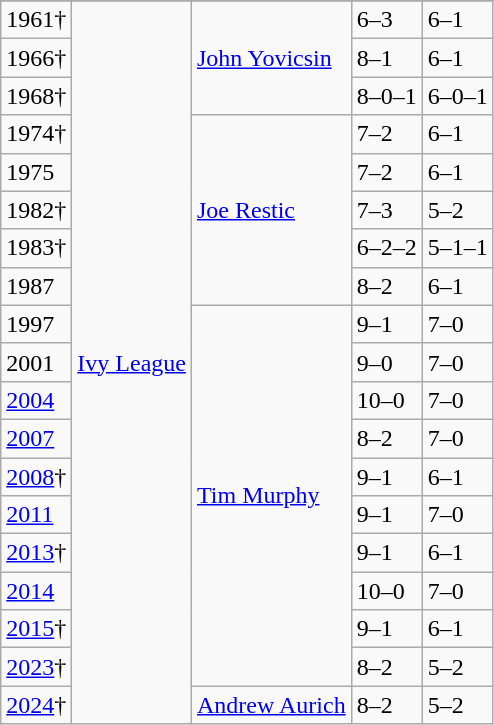<table class="wikitable">
<tr>
</tr>
<tr>
<td>1961†</td>
<td rowspan="19"><a href='#'>Ivy League</a></td>
<td rowspan="3"><a href='#'>John Yovicsin</a></td>
<td>6–3</td>
<td>6–1</td>
</tr>
<tr>
<td>1966†</td>
<td>8–1</td>
<td>6–1</td>
</tr>
<tr>
<td>1968†</td>
<td>8–0–1</td>
<td>6–0–1</td>
</tr>
<tr>
<td>1974†</td>
<td rowspan="5"><a href='#'>Joe Restic</a></td>
<td>7–2</td>
<td>6–1</td>
</tr>
<tr>
<td>1975</td>
<td>7–2</td>
<td>6–1</td>
</tr>
<tr>
<td>1982†</td>
<td>7–3</td>
<td>5–2</td>
</tr>
<tr>
<td>1983†</td>
<td>6–2–2</td>
<td>5–1–1</td>
</tr>
<tr>
<td>1987</td>
<td>8–2</td>
<td>6–1</td>
</tr>
<tr>
<td>1997</td>
<td rowspan="10"><a href='#'>Tim Murphy</a></td>
<td>9–1</td>
<td>7–0</td>
</tr>
<tr>
<td>2001</td>
<td>9–0</td>
<td>7–0</td>
</tr>
<tr>
<td><a href='#'>2004</a></td>
<td>10–0</td>
<td>7–0</td>
</tr>
<tr>
<td><a href='#'>2007</a></td>
<td>8–2</td>
<td>7–0</td>
</tr>
<tr>
<td><a href='#'>2008</a>†</td>
<td>9–1</td>
<td>6–1</td>
</tr>
<tr>
<td><a href='#'>2011</a></td>
<td>9–1</td>
<td>7–0</td>
</tr>
<tr>
<td><a href='#'>2013</a>†</td>
<td>9–1</td>
<td>6–1</td>
</tr>
<tr>
<td><a href='#'>2014</a></td>
<td>10–0</td>
<td>7–0</td>
</tr>
<tr>
<td><a href='#'>2015</a>†</td>
<td>9–1</td>
<td>6–1</td>
</tr>
<tr>
<td><a href='#'>2023</a>†</td>
<td>8–2</td>
<td>5–2</td>
</tr>
<tr>
<td><a href='#'>2024</a>†</td>
<td rowspan="1"><a href='#'>Andrew Aurich</a></td>
<td>8–2</td>
<td>5–2</td>
</tr>
</table>
